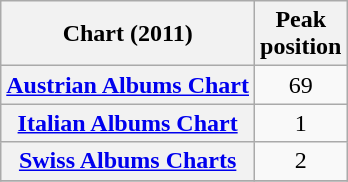<table class="wikitable sortable plainrowheaders">
<tr>
<th align="left">Chart (2011)</th>
<th align="center">Peak<br>position</th>
</tr>
<tr>
<th scope="row"><a href='#'>Austrian Albums Chart</a></th>
<td align="center">69</td>
</tr>
<tr>
<th scope="row"><a href='#'>Italian Albums Chart</a></th>
<td align="center">1</td>
</tr>
<tr>
<th scope="row"><a href='#'>Swiss Albums Charts</a></th>
<td align="center">2</td>
</tr>
<tr>
</tr>
</table>
